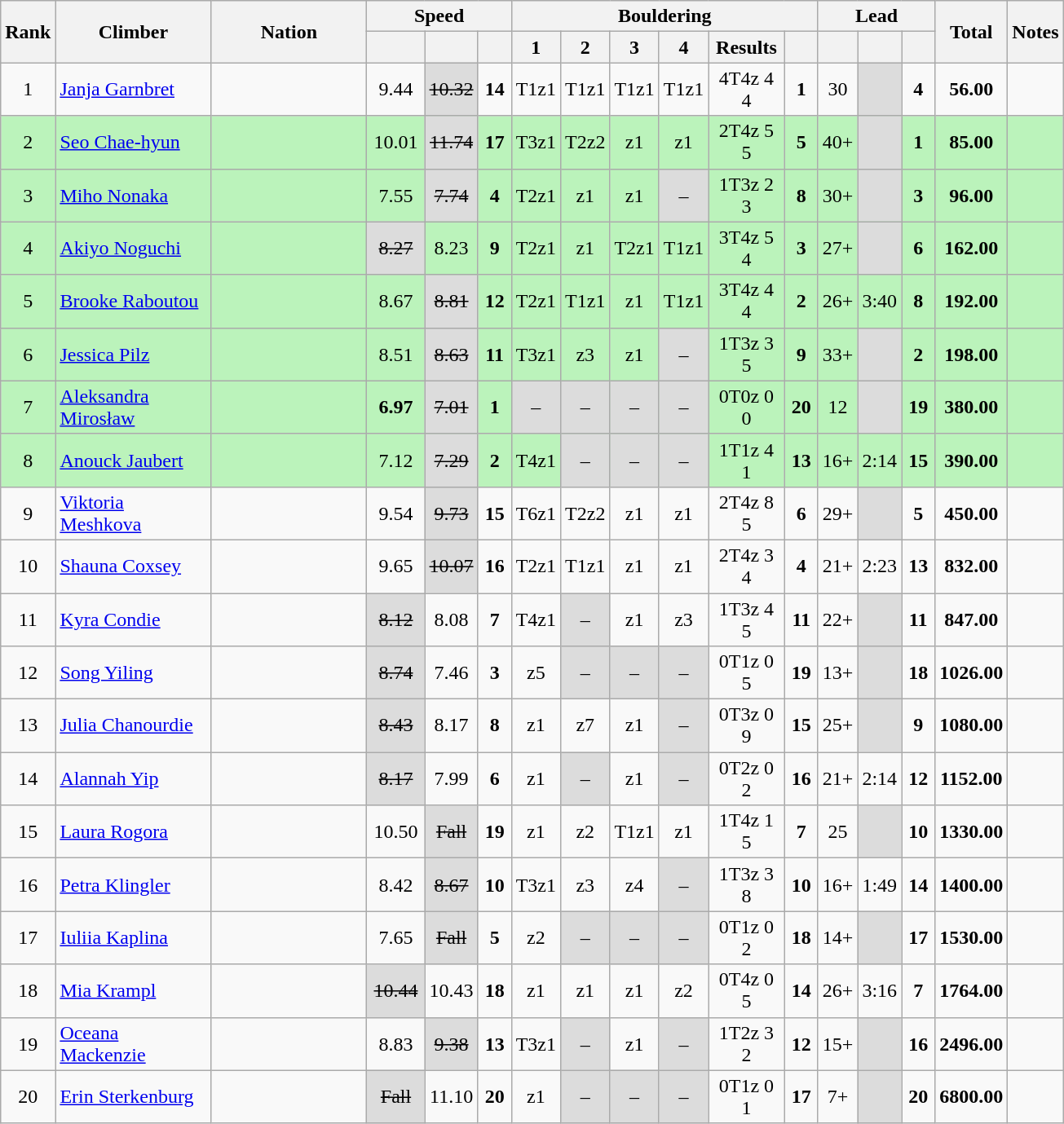<table class="wikitable sortable" style="text-align:center">
<tr>
<th rowspan=2 width="25">Rank</th>
<th rowspan=2 width="120">Climber</th>
<th rowspan=2 width="120">Nation</th>
<th colspan=3>Speed</th>
<th colspan="6">Bouldering</th>
<th colspan=3>Lead</th>
<th rowspan=2 width="30">Total</th>
<th class="unsortable" rowspan="2">Notes</th>
</tr>
<tr>
<th width="40"></th>
<th width="20"></th>
<th width="20"></th>
<th width="20">1</th>
<th width="20">2</th>
<th width="20">3</th>
<th width="20">4</th>
<th width="55">Results</th>
<th width="20"></th>
<th width="20"></th>
<th width="20"></th>
<th width="20"></th>
</tr>
<tr -bgcolor="bbf3bb">
<td>1</td>
<td align=left><a href='#'>Janja Garnbret</a></td>
<td align=left></td>
<td>9.44</td>
<td bgcolor="gainsboro"><s>10.32</s></td>
<td><strong>14</strong></td>
<td>T1z1</td>
<td>T1z1</td>
<td>T1z1</td>
<td>T1z1</td>
<td>4T4z 4 4</td>
<td><strong>1</strong></td>
<td>30</td>
<td bgcolor="gainsboro"></td>
<td><strong>4</strong></td>
<td><strong>56.00</strong></td>
<td></td>
</tr>
<tr bgcolor="bbf3bb">
<td>2</td>
<td align=left><a href='#'>Seo Chae-hyun</a></td>
<td align=left></td>
<td>10.01</td>
<td bgcolor="gainsboro"><s>11.74</s></td>
<td><strong>17</strong></td>
<td>T3z1</td>
<td>T2z2</td>
<td>z1</td>
<td>z1</td>
<td>2T4z 5 5</td>
<td><strong>5</strong></td>
<td>40+</td>
<td bgcolor="gainsboro"></td>
<td><strong>1</strong></td>
<td><strong>85.00</strong></td>
<td></td>
</tr>
<tr bgcolor="bbf3bb">
<td>3</td>
<td align=left><a href='#'>Miho Nonaka</a></td>
<td align=left></td>
<td>7.55</td>
<td bgcolor="gainsboro"><s>7.74</s></td>
<td><strong>4</strong></td>
<td>T2z1</td>
<td>z1</td>
<td>z1</td>
<td bgcolor="gainsboro">–</td>
<td>1T3z 2 3</td>
<td><strong>8</strong></td>
<td>30+</td>
<td bgcolor="gainsboro"></td>
<td><strong>3</strong></td>
<td><strong>96.00</strong></td>
<td></td>
</tr>
<tr bgcolor="bbf3bb">
<td>4</td>
<td align=left><a href='#'>Akiyo Noguchi</a></td>
<td align=left></td>
<td bgcolor="gainsboro"><s>8.27</s></td>
<td>8.23</td>
<td><strong>9</strong></td>
<td>T2z1</td>
<td>z1</td>
<td>T2z1</td>
<td>T1z1</td>
<td>3T4z 5 4</td>
<td><strong>3</strong></td>
<td>27+</td>
<td bgcolor="gainsboro"></td>
<td><strong>6</strong></td>
<td><strong>162.00</strong></td>
<td></td>
</tr>
<tr bgcolor="bbf3bb">
<td>5</td>
<td align=left><a href='#'>Brooke Raboutou</a></td>
<td align=left></td>
<td>8.67</td>
<td bgcolor="gainsboro"><s>8.81</s></td>
<td><strong>12</strong></td>
<td>T2z1</td>
<td>T1z1</td>
<td>z1</td>
<td>T1z1</td>
<td>3T4z 4 4</td>
<td><strong>2</strong></td>
<td>26+</td>
<td>3:40</td>
<td><strong>8</strong></td>
<td><strong>192.00</strong></td>
<td></td>
</tr>
<tr bgcolor="bbf3bb">
<td>6</td>
<td align=left><a href='#'>Jessica Pilz</a></td>
<td align=left></td>
<td>8.51</td>
<td bgcolor="gainsboro"><s>8.63</s></td>
<td><strong>11</strong></td>
<td>T3z1</td>
<td>z3</td>
<td>z1</td>
<td bgcolor="gainsboro">–</td>
<td>1T3z 3 5</td>
<td><strong>9</strong></td>
<td>33+</td>
<td bgcolor="gainsboro"></td>
<td><strong>2</strong></td>
<td><strong>198.00</strong></td>
<td></td>
</tr>
<tr bgcolor="bbf3bb">
<td>7</td>
<td align=left><a href='#'>Aleksandra Mirosław</a></td>
<td align=left></td>
<td><strong>6.97</strong> </td>
<td bgcolor="gainsboro"><s>7.01</s></td>
<td><strong>1</strong></td>
<td bgcolor="gainsboro">–</td>
<td bgcolor="gainsboro">–</td>
<td bgcolor="gainsboro">–</td>
<td bgcolor="gainsboro">–</td>
<td>0T0z 0 0</td>
<td><strong>20</strong></td>
<td>12</td>
<td bgcolor="gainsboro"></td>
<td><strong>19</strong></td>
<td><strong>380.00</strong></td>
<td></td>
</tr>
<tr bgcolor="bbf3bb">
<td>8</td>
<td align=left><a href='#'>Anouck Jaubert</a></td>
<td align=left></td>
<td>7.12</td>
<td bgcolor="gainsboro"><s>7.29</s></td>
<td><strong>2</strong></td>
<td>T4z1</td>
<td bgcolor="gainsboro">–</td>
<td bgcolor="gainsboro">–</td>
<td bgcolor="gainsboro">–</td>
<td>1T1z 4 1</td>
<td><strong>13</strong></td>
<td>16+</td>
<td>2:14</td>
<td><strong>15</strong></td>
<td><strong>390.00</strong></td>
<td></td>
</tr>
<tr>
<td>9</td>
<td align=left><a href='#'>Viktoria Meshkova</a></td>
<td align=left></td>
<td>9.54</td>
<td bgcolor="gainsboro"><s>9.73</s></td>
<td><strong>15</strong></td>
<td>T6z1</td>
<td>T2z2</td>
<td>z1</td>
<td>z1</td>
<td>2T4z 8 5</td>
<td><strong>6</strong></td>
<td>29+</td>
<td bgcolor="gainsboro"></td>
<td><strong>5</strong></td>
<td><strong>450.00</strong></td>
<td></td>
</tr>
<tr>
<td>10</td>
<td align=left><a href='#'>Shauna Coxsey</a></td>
<td align=left></td>
<td>9.65</td>
<td bgcolor="gainsboro"><s>10.07</s></td>
<td><strong>16</strong></td>
<td>T2z1</td>
<td>T1z1</td>
<td>z1</td>
<td>z1</td>
<td>2T4z 3 4</td>
<td><strong>4</strong></td>
<td>21+</td>
<td>2:23</td>
<td><strong>13</strong></td>
<td><strong>832.00</strong></td>
<td></td>
</tr>
<tr>
<td>11</td>
<td align=left><a href='#'>Kyra Condie</a></td>
<td align=left></td>
<td bgcolor="gainsboro"><s>8.12</s></td>
<td>8.08</td>
<td><strong>7</strong></td>
<td>T4z1</td>
<td bgcolor="gainsboro">–</td>
<td>z1</td>
<td>z3</td>
<td>1T3z 4 5</td>
<td><strong>11</strong></td>
<td>22+</td>
<td bgcolor="gainsboro"></td>
<td><strong>11</strong></td>
<td><strong>847.00</strong></td>
<td></td>
</tr>
<tr>
<td>12</td>
<td align=left><a href='#'>Song Yiling</a></td>
<td align=left></td>
<td bgcolor="gainsboro"><s>8.74</s></td>
<td>7.46</td>
<td><strong>3</strong></td>
<td>z5</td>
<td bgcolor="gainsboro">–</td>
<td bgcolor="gainsboro">–</td>
<td bgcolor="gainsboro">–</td>
<td>0T1z 0 5</td>
<td><strong>19</strong></td>
<td>13+</td>
<td bgcolor="gainsboro"></td>
<td><strong>18</strong></td>
<td><strong>1026.00</strong></td>
<td></td>
</tr>
<tr>
<td>13</td>
<td align=left><a href='#'>Julia Chanourdie</a></td>
<td align=left></td>
<td bgcolor="gainsboro"><s>8.43</s></td>
<td>8.17</td>
<td><strong>8</strong></td>
<td>z1</td>
<td>z7</td>
<td>z1</td>
<td bgcolor="gainsboro">–</td>
<td>0T3z 0 9</td>
<td><strong>15</strong></td>
<td>25+</td>
<td bgcolor="gainsboro"></td>
<td><strong>9</strong></td>
<td><strong>1080.00</strong></td>
<td></td>
</tr>
<tr>
<td>14</td>
<td align=left><a href='#'>Alannah Yip</a></td>
<td align=left></td>
<td bgcolor="gainsboro"><s>8.17</s></td>
<td>7.99</td>
<td><strong>6</strong></td>
<td>z1</td>
<td bgcolor="gainsboro">–</td>
<td>z1</td>
<td bgcolor="gainsboro">–</td>
<td>0T2z 0 2</td>
<td><strong>16</strong></td>
<td>21+</td>
<td>2:14</td>
<td><strong>12</strong></td>
<td><strong>1152.00</strong></td>
<td></td>
</tr>
<tr>
<td>15</td>
<td align=left><a href='#'>Laura Rogora</a></td>
<td align=left></td>
<td>10.50</td>
<td bgcolor="gainsboro"><s>Fall</s></td>
<td><strong>19</strong></td>
<td>z1</td>
<td>z2</td>
<td>T1z1</td>
<td>z1</td>
<td>1T4z 1 5</td>
<td><strong>7</strong></td>
<td>25</td>
<td bgcolor="gainsboro"></td>
<td><strong>10</strong></td>
<td><strong>1330.00</strong></td>
<td></td>
</tr>
<tr>
<td>16</td>
<td align=left><a href='#'>Petra Klingler</a></td>
<td align=left></td>
<td>8.42</td>
<td bgcolor="gainsboro"><s>8.67</s></td>
<td><strong>10</strong></td>
<td>T3z1</td>
<td>z3</td>
<td>z4</td>
<td bgcolor="gainsboro">–</td>
<td>1T3z 3 8</td>
<td><strong>10</strong></td>
<td>16+</td>
<td>1:49</td>
<td><strong>14</strong></td>
<td><strong>1400.00</strong></td>
<td></td>
</tr>
<tr>
<td>17</td>
<td align=left><a href='#'>Iuliia Kaplina</a></td>
<td align="left"></td>
<td>7.65</td>
<td bgcolor="gainsboro"><s>Fall</s></td>
<td><strong>5</strong></td>
<td>z2</td>
<td bgcolor="gainsboro">–</td>
<td bgcolor="gainsboro">–</td>
<td bgcolor="gainsboro">–</td>
<td>0T1z 0 2</td>
<td><strong>18</strong></td>
<td>14+</td>
<td bgcolor="gainsboro"></td>
<td><strong>17</strong></td>
<td><strong>1530.00</strong></td>
<td></td>
</tr>
<tr>
<td>18</td>
<td align=left><a href='#'>Mia Krampl</a></td>
<td align=left></td>
<td bgcolor="gainsboro"><s>10.44</s></td>
<td>10.43</td>
<td><strong>18</strong></td>
<td>z1</td>
<td>z1</td>
<td>z1</td>
<td>z2</td>
<td>0T4z 0 5</td>
<td><strong>14</strong></td>
<td>26+</td>
<td>3:16</td>
<td><strong>7</strong></td>
<td><strong>1764.00</strong></td>
<td></td>
</tr>
<tr>
<td>19</td>
<td align=left><a href='#'>Oceana Mackenzie</a></td>
<td align=left></td>
<td>8.83</td>
<td bgcolor="gainsboro"><s>9.38</s></td>
<td><strong>13</strong></td>
<td>T3z1</td>
<td bgcolor="gainsboro">–</td>
<td>z1</td>
<td bgcolor="gainsboro">–</td>
<td>1T2z 3 2</td>
<td><strong>12</strong></td>
<td>15+</td>
<td bgcolor="gainsboro"></td>
<td><strong>16</strong></td>
<td><strong>2496.00</strong></td>
<td></td>
</tr>
<tr>
<td>20</td>
<td align=left><a href='#'>Erin Sterkenburg</a></td>
<td align=left></td>
<td bgcolor="gainsboro"><s>Fall</s></td>
<td>11.10</td>
<td><strong>20</strong></td>
<td>z1</td>
<td bgcolor="gainsboro">–</td>
<td bgcolor="gainsboro">–</td>
<td bgcolor="gainsboro">–</td>
<td>0T1z 0 1</td>
<td><strong>17</strong></td>
<td>7+</td>
<td bgcolor="gainsboro"></td>
<td><strong>20</strong></td>
<td><strong>6800.00</strong></td>
<td></td>
</tr>
</table>
